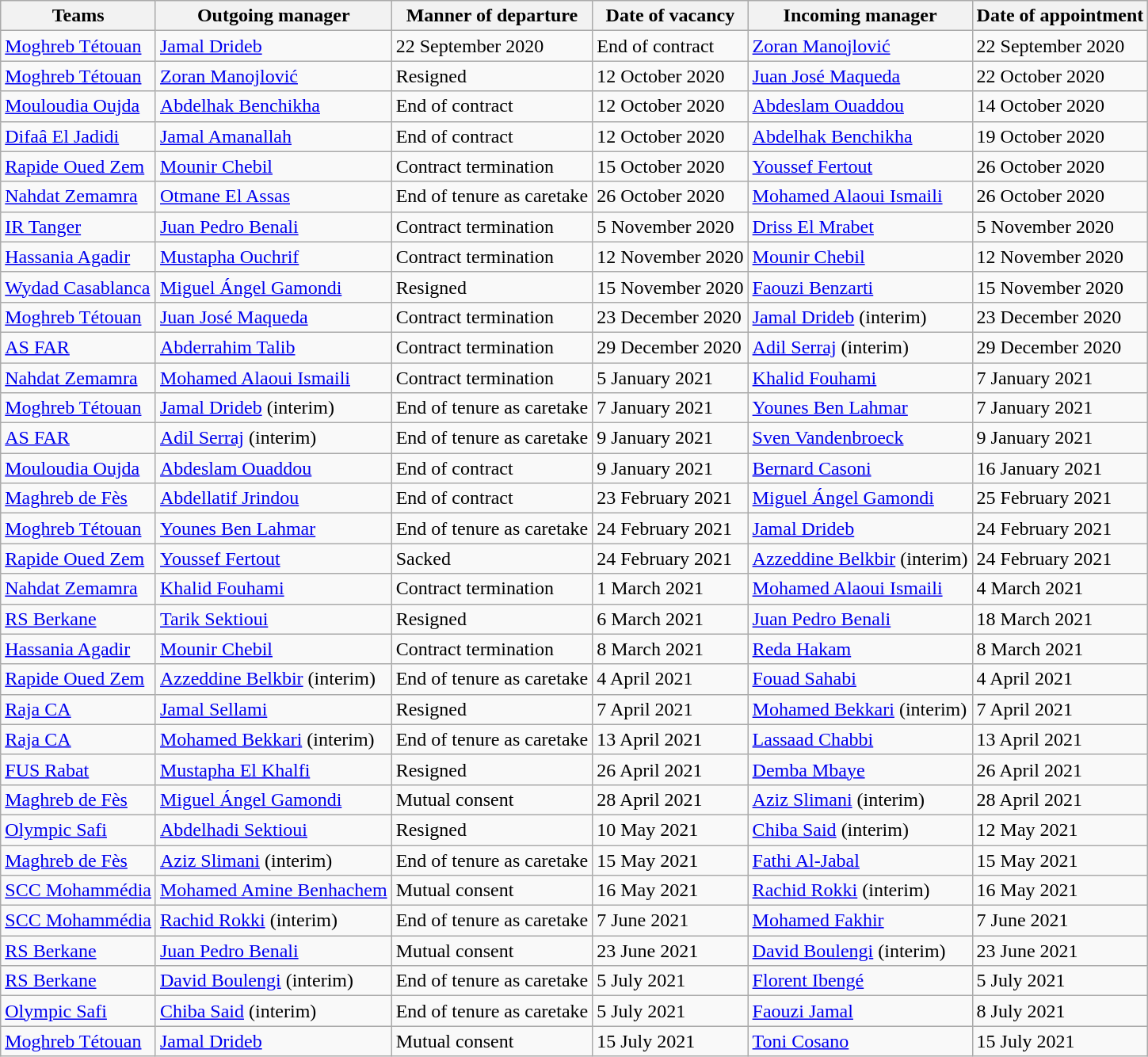<table class="wikitable">
<tr>
<th>Teams</th>
<th>Outgoing manager</th>
<th>Manner of departure</th>
<th>Date of vacancy</th>
<th>Incoming manager</th>
<th>Date of appointment</th>
</tr>
<tr>
<td><a href='#'>Moghreb Tétouan</a></td>
<td> <a href='#'>Jamal Drideb</a></td>
<td>22 September 2020</td>
<td>End of contract</td>
<td> <a href='#'>Zoran Manojlović</a></td>
<td>22 September 2020</td>
</tr>
<tr>
<td><a href='#'>Moghreb Tétouan</a></td>
<td> <a href='#'>Zoran Manojlović</a></td>
<td>Resigned</td>
<td>12 October 2020</td>
<td> <a href='#'>Juan José Maqueda</a></td>
<td>22 October 2020</td>
</tr>
<tr>
<td><a href='#'>Mouloudia Oujda</a></td>
<td> <a href='#'>Abdelhak Benchikha</a></td>
<td>End of contract</td>
<td>12 October 2020</td>
<td> <a href='#'>Abdeslam Ouaddou</a></td>
<td>14 October 2020</td>
</tr>
<tr>
<td><a href='#'>Difaâ El Jadidi</a></td>
<td> <a href='#'>Jamal Amanallah</a></td>
<td>End of contract</td>
<td>12 October 2020</td>
<td> <a href='#'>Abdelhak Benchikha</a></td>
<td>19 October 2020</td>
</tr>
<tr>
<td><a href='#'>Rapide Oued Zem</a></td>
<td> <a href='#'>Mounir Chebil</a></td>
<td>Contract termination</td>
<td>15 October 2020</td>
<td> <a href='#'>Youssef Fertout</a></td>
<td>26 October 2020</td>
</tr>
<tr>
<td><a href='#'>Nahdat Zemamra</a></td>
<td> <a href='#'>Otmane El Assas</a></td>
<td>End of tenure as caretake</td>
<td>26 October 2020</td>
<td> <a href='#'>Mohamed Alaoui Ismaili</a></td>
<td>26 October 2020</td>
</tr>
<tr>
<td><a href='#'>IR Tanger</a></td>
<td> <a href='#'>Juan Pedro Benali</a></td>
<td>Contract termination</td>
<td>5 November 2020</td>
<td> <a href='#'>Driss El Mrabet</a></td>
<td>5 November 2020</td>
</tr>
<tr>
<td><a href='#'>Hassania Agadir</a></td>
<td> <a href='#'>Mustapha Ouchrif</a></td>
<td>Contract termination</td>
<td>12 November 2020</td>
<td> <a href='#'>Mounir Chebil</a></td>
<td>12 November 2020</td>
</tr>
<tr>
<td><a href='#'>Wydad Casablanca</a></td>
<td> <a href='#'>Miguel Ángel Gamondi</a></td>
<td>Resigned</td>
<td>15 November 2020</td>
<td> <a href='#'>Faouzi Benzarti</a></td>
<td>15 November 2020</td>
</tr>
<tr>
<td><a href='#'>Moghreb Tétouan</a></td>
<td> <a href='#'>Juan José Maqueda</a></td>
<td>Contract termination</td>
<td>23 December 2020</td>
<td> <a href='#'>Jamal Drideb</a> (interim)</td>
<td>23 December 2020</td>
</tr>
<tr>
<td><a href='#'>AS FAR</a></td>
<td> <a href='#'>Abderrahim Talib</a></td>
<td>Contract termination</td>
<td>29 December 2020</td>
<td> <a href='#'>Adil Serraj</a> (interim)</td>
<td>29 December 2020</td>
</tr>
<tr>
<td><a href='#'>Nahdat Zemamra</a></td>
<td> <a href='#'>Mohamed Alaoui Ismaili</a></td>
<td>Contract termination</td>
<td>5 January 2021</td>
<td> <a href='#'>Khalid Fouhami</a></td>
<td>7 January 2021</td>
</tr>
<tr>
<td><a href='#'>Moghreb Tétouan</a></td>
<td> <a href='#'>Jamal Drideb</a> (interim)</td>
<td>End of tenure as caretake</td>
<td>7 January 2021</td>
<td> <a href='#'>Younes Ben Lahmar</a></td>
<td>7 January 2021</td>
</tr>
<tr>
<td><a href='#'>AS FAR</a></td>
<td> <a href='#'>Adil Serraj</a> (interim)</td>
<td>End of tenure as caretake</td>
<td>9 January 2021</td>
<td> <a href='#'>Sven Vandenbroeck</a></td>
<td>9 January 2021</td>
</tr>
<tr>
<td><a href='#'>Mouloudia Oujda</a></td>
<td> <a href='#'>Abdeslam Ouaddou</a></td>
<td>End of contract</td>
<td>9 January 2021</td>
<td> <a href='#'>Bernard Casoni</a></td>
<td>16 January 2021</td>
</tr>
<tr>
<td><a href='#'>Maghreb de Fès</a></td>
<td> <a href='#'>Abdellatif Jrindou</a></td>
<td>End of contract</td>
<td>23 February 2021</td>
<td> <a href='#'>Miguel Ángel Gamondi</a></td>
<td>25 February 2021</td>
</tr>
<tr>
<td><a href='#'>Moghreb Tétouan</a></td>
<td> <a href='#'>Younes Ben Lahmar</a></td>
<td>End of tenure as caretake</td>
<td>24 February 2021</td>
<td> <a href='#'>Jamal Drideb</a></td>
<td>24 February 2021</td>
</tr>
<tr>
<td><a href='#'>Rapide Oued Zem</a></td>
<td> <a href='#'>Youssef Fertout</a></td>
<td>Sacked</td>
<td>24 February 2021</td>
<td> <a href='#'>Azzeddine Belkbir</a> (interim)</td>
<td>24 February 2021</td>
</tr>
<tr>
<td><a href='#'>Nahdat Zemamra</a></td>
<td> <a href='#'>Khalid Fouhami</a></td>
<td>Contract termination</td>
<td>1 March 2021</td>
<td> <a href='#'>Mohamed Alaoui Ismaili</a></td>
<td>4 March 2021</td>
</tr>
<tr>
<td><a href='#'>RS Berkane</a></td>
<td> <a href='#'>Tarik Sektioui</a></td>
<td>Resigned</td>
<td>6 March 2021</td>
<td> <a href='#'>Juan Pedro Benali</a></td>
<td>18 March 2021</td>
</tr>
<tr>
<td><a href='#'>Hassania Agadir</a></td>
<td> <a href='#'>Mounir Chebil</a></td>
<td>Contract termination</td>
<td>8 March 2021</td>
<td> <a href='#'>Reda Hakam</a></td>
<td>8 March 2021</td>
</tr>
<tr>
<td><a href='#'>Rapide Oued Zem</a></td>
<td> <a href='#'>Azzeddine Belkbir</a> (interim)</td>
<td>End of tenure as caretake</td>
<td>4 April 2021</td>
<td> <a href='#'>Fouad Sahabi</a></td>
<td>4 April 2021</td>
</tr>
<tr>
<td><a href='#'>Raja CA</a></td>
<td> <a href='#'>Jamal Sellami</a></td>
<td>Resigned</td>
<td>7 April 2021</td>
<td> <a href='#'>Mohamed Bekkari</a> (interim)</td>
<td>7 April 2021</td>
</tr>
<tr>
<td><a href='#'>Raja CA</a></td>
<td> <a href='#'>Mohamed Bekkari</a> (interim)</td>
<td>End of tenure as caretake</td>
<td>13 April 2021</td>
<td> <a href='#'>Lassaad Chabbi</a></td>
<td>13 April 2021</td>
</tr>
<tr>
<td><a href='#'>FUS Rabat</a></td>
<td> <a href='#'>Mustapha El Khalfi</a></td>
<td>Resigned</td>
<td>26 April 2021</td>
<td> <a href='#'>Demba Mbaye</a></td>
<td>26 April 2021</td>
</tr>
<tr>
<td><a href='#'>Maghreb de Fès</a></td>
<td> <a href='#'>Miguel Ángel Gamondi</a></td>
<td>Mutual consent</td>
<td>28 April 2021</td>
<td> <a href='#'>Aziz Slimani</a> (interim)</td>
<td>28 April 2021</td>
</tr>
<tr>
<td><a href='#'>Olympic Safi</a></td>
<td> <a href='#'>Abdelhadi Sektioui</a></td>
<td>Resigned</td>
<td>10 May 2021</td>
<td> <a href='#'>Chiba Said</a> (interim)</td>
<td>12 May 2021</td>
</tr>
<tr>
<td><a href='#'>Maghreb de Fès</a></td>
<td> <a href='#'>Aziz Slimani</a> (interim)</td>
<td>End of tenure as caretake</td>
<td>15 May 2021</td>
<td> <a href='#'>Fathi Al-Jabal</a></td>
<td>15 May 2021</td>
</tr>
<tr>
<td><a href='#'>SCC Mohammédia</a></td>
<td> <a href='#'>Mohamed Amine Benhachem</a></td>
<td>Mutual consent</td>
<td>16 May 2021</td>
<td> <a href='#'>Rachid Rokki</a> (interim)</td>
<td>16 May 2021</td>
</tr>
<tr>
<td><a href='#'>SCC Mohammédia</a></td>
<td> <a href='#'>Rachid Rokki</a> (interim)</td>
<td>End of tenure as caretake</td>
<td>7 June 2021</td>
<td> <a href='#'>Mohamed Fakhir</a></td>
<td>7 June 2021</td>
</tr>
<tr>
<td><a href='#'>RS Berkane</a></td>
<td> <a href='#'>Juan Pedro Benali</a></td>
<td>Mutual consent</td>
<td>23 June 2021</td>
<td> <a href='#'>David Boulengi</a> (interim)</td>
<td>23 June 2021</td>
</tr>
<tr>
<td><a href='#'>RS Berkane</a></td>
<td> <a href='#'>David Boulengi</a> (interim)</td>
<td>End of tenure as caretake</td>
<td>5 July 2021</td>
<td> <a href='#'>Florent Ibengé</a></td>
<td>5 July 2021</td>
</tr>
<tr>
<td><a href='#'>Olympic Safi</a></td>
<td> <a href='#'>Chiba Said</a> (interim)</td>
<td>End of tenure as caretake</td>
<td>5 July 2021</td>
<td> <a href='#'>Faouzi Jamal</a></td>
<td>8 July 2021</td>
</tr>
<tr>
<td><a href='#'>Moghreb Tétouan</a></td>
<td> <a href='#'>Jamal Drideb</a></td>
<td>Mutual consent</td>
<td>15 July 2021</td>
<td> <a href='#'>Toni Cosano</a></td>
<td>15 July 2021</td>
</tr>
</table>
